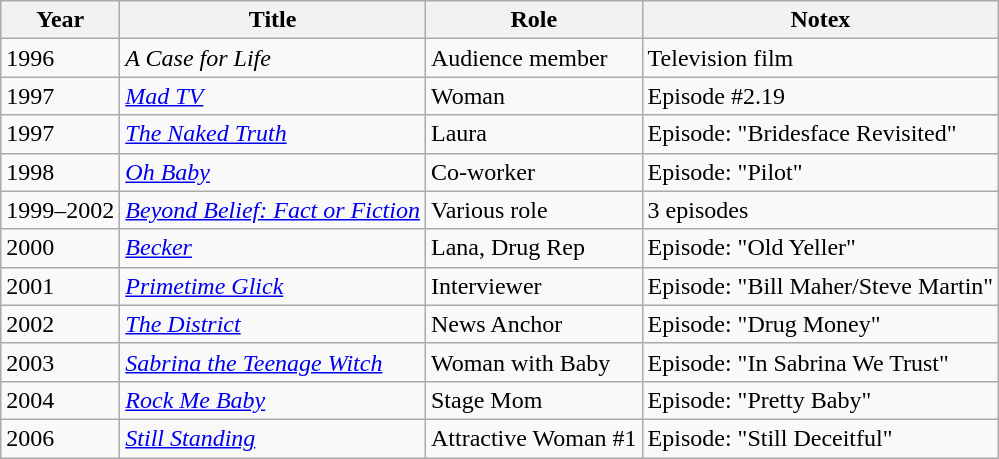<table class="wikitable sortable">
<tr>
<th>Year</th>
<th>Title</th>
<th>Role</th>
<th>Notex</th>
</tr>
<tr>
<td>1996</td>
<td><em>A Case for Life</em></td>
<td>Audience member</td>
<td>Television film</td>
</tr>
<tr>
<td>1997</td>
<td><em><a href='#'>Mad TV</a></em></td>
<td>Woman</td>
<td>Episode #2.19</td>
</tr>
<tr>
<td>1997</td>
<td><a href='#'><em>The Naked Truth</em></a></td>
<td>Laura</td>
<td>Episode: "Bridesface Revisited"</td>
</tr>
<tr>
<td>1998</td>
<td><a href='#'><em>Oh Baby</em></a></td>
<td>Co-worker</td>
<td>Episode: "Pilot"</td>
</tr>
<tr>
<td>1999–2002</td>
<td><em><a href='#'>Beyond Belief: Fact or Fiction</a></em></td>
<td>Various role</td>
<td>3 episodes</td>
</tr>
<tr>
<td>2000</td>
<td><a href='#'><em>Becker</em></a></td>
<td>Lana, Drug Rep</td>
<td>Episode: "Old Yeller"</td>
</tr>
<tr>
<td>2001</td>
<td><em><a href='#'>Primetime Glick</a></em></td>
<td>Interviewer</td>
<td>Episode: "Bill Maher/Steve Martin"</td>
</tr>
<tr>
<td>2002</td>
<td><em><a href='#'>The District</a></em></td>
<td>News Anchor</td>
<td>Episode: "Drug Money"</td>
</tr>
<tr>
<td>2003</td>
<td><a href='#'><em>Sabrina the Teenage Witch</em></a></td>
<td>Woman with Baby</td>
<td>Episode: "In Sabrina We Trust"</td>
</tr>
<tr>
<td>2004</td>
<td><a href='#'><em>Rock Me Baby</em></a></td>
<td>Stage Mom</td>
<td>Episode: "Pretty Baby"</td>
</tr>
<tr>
<td>2006</td>
<td><a href='#'><em>Still Standing</em></a></td>
<td>Attractive Woman #1</td>
<td>Episode: "Still Deceitful"</td>
</tr>
</table>
